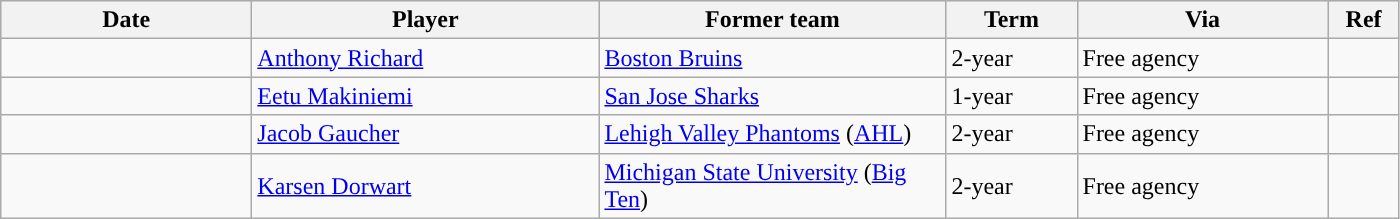<table class="wikitable">
<tr style="background:#ddd; text-align:center;">
<th style="width: 10em;">Date</th>
<th style="width: 14em;">Player</th>
<th style="width: 14em;">Former team</th>
<th style="width: 5em;">Term</th>
<th style="width: 10em;">Via</th>
<th style="width: 2.5em;">Ref</th>
</tr>
<tr>
<td></td>
<td><a href='#'>Anthony Richard</a></td>
<td><a href='#'>Boston Bruins</a></td>
<td>2-year</td>
<td>Free agency</td>
<td></td>
</tr>
<tr>
<td></td>
<td><a href='#'>Eetu Makiniemi</a></td>
<td><a href='#'>San Jose Sharks</a></td>
<td>1-year</td>
<td>Free agency</td>
<td></td>
</tr>
<tr>
<td></td>
<td><a href='#'>Jacob Gaucher</a></td>
<td><a href='#'>Lehigh Valley Phantoms</a> (<a href='#'>AHL</a>)</td>
<td>2-year</td>
<td>Free agency</td>
<td></td>
</tr>
<tr>
<td></td>
<td><a href='#'>Karsen Dorwart</a></td>
<td><a href='#'>Michigan State University</a> (<a href='#'>Big Ten</a>)</td>
<td>2-year</td>
<td>Free agency</td>
<td></td>
</tr>
</table>
